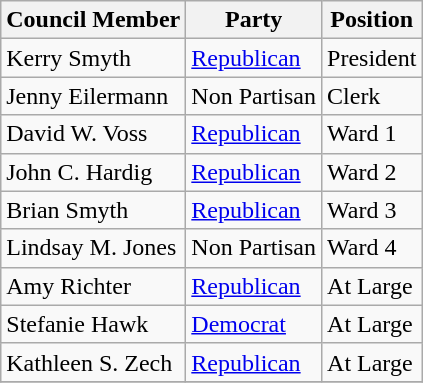<table class="wikitable sortable">
<tr>
<th>Council Member</th>
<th>Party</th>
<th>Position</th>
</tr>
<tr>
<td>Kerry Smyth</td>
<td><a href='#'>Republican</a></td>
<td>President</td>
</tr>
<tr>
<td>Jenny Eilermann</td>
<td>Non Partisan</td>
<td>Clerk</td>
</tr>
<tr>
<td>David W. Voss</td>
<td><a href='#'>Republican</a></td>
<td>Ward 1</td>
</tr>
<tr>
<td>John C. Hardig</td>
<td><a href='#'>Republican</a></td>
<td>Ward 2</td>
</tr>
<tr>
<td>Brian Smyth</td>
<td><a href='#'>Republican</a></td>
<td>Ward 3</td>
</tr>
<tr>
<td>Lindsay M. Jones</td>
<td>Non Partisan</td>
<td>Ward 4</td>
</tr>
<tr>
<td>Amy Richter</td>
<td><a href='#'>Republican</a></td>
<td>At Large</td>
</tr>
<tr>
<td>Stefanie Hawk</td>
<td><a href='#'>Democrat</a></td>
<td>At Large</td>
</tr>
<tr>
<td>Kathleen S. Zech</td>
<td><a href='#'>Republican</a></td>
<td>At Large</td>
</tr>
<tr>
</tr>
</table>
